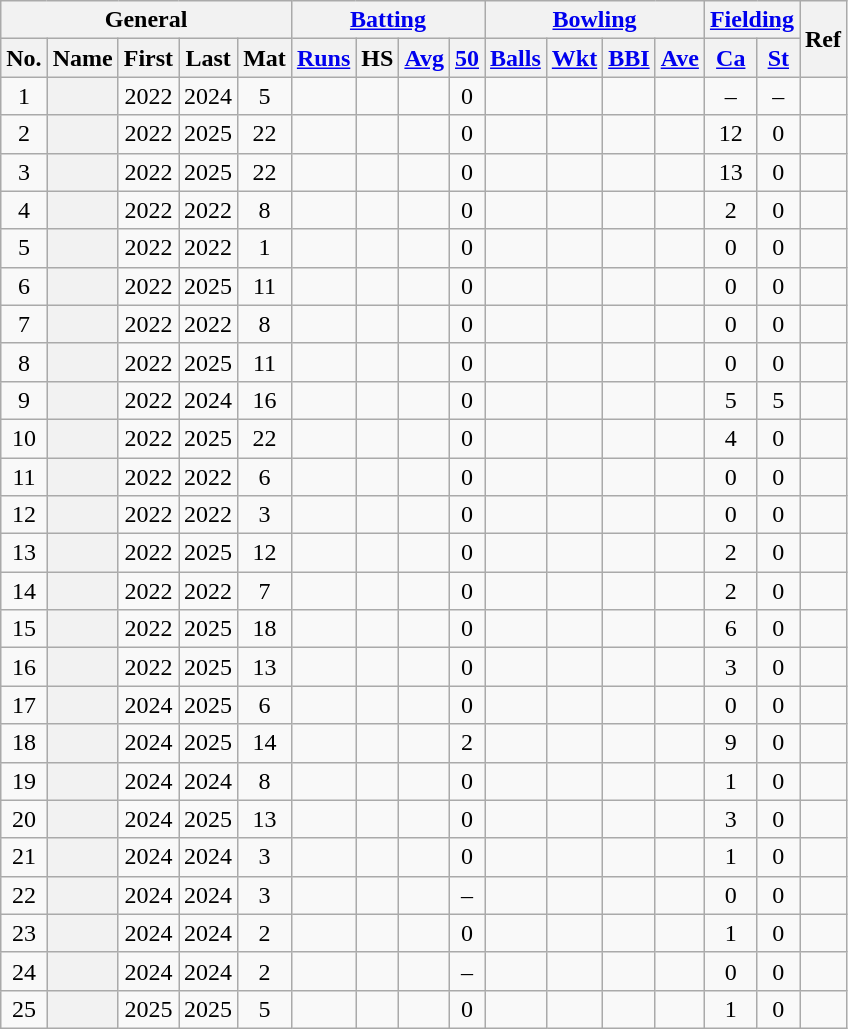<table class="wikitable plainrowheaders sortable">
<tr align="center">
<th scope="col" colspan=5 class="unsortable">General</th>
<th scope="col" colspan=4 class="unsortable"><a href='#'>Batting</a></th>
<th scope="col" colspan=4 class="unsortable"><a href='#'>Bowling</a></th>
<th scope="col" colspan=2 class="unsortable"><a href='#'>Fielding</a></th>
<th scope="col" rowspan=2 class="unsortable">Ref</th>
</tr>
<tr align="center">
<th scope="col">No.</th>
<th scope="col">Name</th>
<th scope="col">First</th>
<th scope="col">Last</th>
<th scope="col">Mat</th>
<th scope="col"><a href='#'>Runs</a></th>
<th scope="col">HS</th>
<th scope="col"><a href='#'>Avg</a></th>
<th scope="col"><a href='#'>50</a></th>
<th scope="col"><a href='#'>Balls</a></th>
<th scope="col"><a href='#'>Wkt</a></th>
<th scope="col"><a href='#'>BBI</a></th>
<th scope="col"><a href='#'>Ave</a></th>
<th scope="col"><a href='#'>Ca</a></th>
<th scope="col"><a href='#'>St</a></th>
</tr>
<tr align="center">
<td>1</td>
<th scope="row"></th>
<td>2022</td>
<td>2024</td>
<td>5</td>
<td></td>
<td></td>
<td></td>
<td>0</td>
<td></td>
<td></td>
<td></td>
<td></td>
<td>–</td>
<td>–</td>
<td></td>
</tr>
<tr align="center">
<td>2</td>
<th scope="row"></th>
<td>2022</td>
<td>2025</td>
<td>22</td>
<td></td>
<td></td>
<td></td>
<td>0</td>
<td></td>
<td></td>
<td></td>
<td></td>
<td>12</td>
<td>0</td>
<td></td>
</tr>
<tr align="center">
<td>3</td>
<th scope="row"></th>
<td>2022</td>
<td>2025</td>
<td>22</td>
<td></td>
<td></td>
<td></td>
<td>0</td>
<td></td>
<td></td>
<td></td>
<td></td>
<td>13</td>
<td>0</td>
<td></td>
</tr>
<tr align="center">
<td>4</td>
<th scope="row"></th>
<td>2022</td>
<td>2022</td>
<td>8</td>
<td></td>
<td></td>
<td></td>
<td>0</td>
<td></td>
<td></td>
<td></td>
<td></td>
<td>2</td>
<td>0</td>
<td></td>
</tr>
<tr align="center">
<td>5</td>
<th scope="row"></th>
<td>2022</td>
<td>2022</td>
<td>1</td>
<td></td>
<td></td>
<td></td>
<td>0</td>
<td></td>
<td></td>
<td></td>
<td></td>
<td>0</td>
<td>0</td>
<td></td>
</tr>
<tr align="center">
<td>6</td>
<th scope="row"></th>
<td>2022</td>
<td>2025</td>
<td>11</td>
<td></td>
<td></td>
<td></td>
<td>0</td>
<td></td>
<td></td>
<td></td>
<td></td>
<td>0</td>
<td>0</td>
<td></td>
</tr>
<tr align="center">
<td>7</td>
<th scope="row"></th>
<td>2022</td>
<td>2022</td>
<td>8</td>
<td></td>
<td></td>
<td></td>
<td>0</td>
<td></td>
<td></td>
<td></td>
<td></td>
<td>0</td>
<td>0</td>
<td></td>
</tr>
<tr align="center">
<td>8</td>
<th scope="row"></th>
<td>2022</td>
<td>2025</td>
<td>11</td>
<td></td>
<td></td>
<td></td>
<td>0</td>
<td></td>
<td></td>
<td></td>
<td></td>
<td>0</td>
<td>0</td>
<td></td>
</tr>
<tr align="center">
<td>9</td>
<th scope="row"></th>
<td>2022</td>
<td>2024</td>
<td>16</td>
<td></td>
<td></td>
<td></td>
<td>0</td>
<td></td>
<td></td>
<td></td>
<td></td>
<td>5</td>
<td>5</td>
<td></td>
</tr>
<tr align="center">
<td>10</td>
<th scope="row"></th>
<td>2022</td>
<td>2025</td>
<td>22</td>
<td></td>
<td></td>
<td></td>
<td>0</td>
<td></td>
<td></td>
<td></td>
<td></td>
<td>4</td>
<td>0</td>
<td></td>
</tr>
<tr align="center">
<td>11</td>
<th scope="row"></th>
<td>2022</td>
<td>2022</td>
<td>6</td>
<td></td>
<td></td>
<td></td>
<td>0</td>
<td></td>
<td></td>
<td></td>
<td></td>
<td>0</td>
<td>0</td>
<td></td>
</tr>
<tr align="center">
<td>12</td>
<th scope="row"></th>
<td>2022</td>
<td>2022</td>
<td>3</td>
<td></td>
<td></td>
<td></td>
<td>0</td>
<td></td>
<td></td>
<td></td>
<td></td>
<td>0</td>
<td>0</td>
<td></td>
</tr>
<tr align="center">
<td>13</td>
<th scope="row"></th>
<td>2022</td>
<td>2025</td>
<td>12</td>
<td></td>
<td></td>
<td></td>
<td>0</td>
<td></td>
<td></td>
<td></td>
<td></td>
<td>2</td>
<td>0</td>
<td></td>
</tr>
<tr align="center">
<td>14</td>
<th scope="row"></th>
<td>2022</td>
<td>2022</td>
<td>7</td>
<td></td>
<td></td>
<td></td>
<td>0</td>
<td></td>
<td></td>
<td></td>
<td></td>
<td>2</td>
<td>0</td>
<td></td>
</tr>
<tr align="center">
<td>15</td>
<th scope="row"></th>
<td>2022</td>
<td>2025</td>
<td>18</td>
<td></td>
<td></td>
<td></td>
<td>0</td>
<td></td>
<td></td>
<td></td>
<td></td>
<td>6</td>
<td>0</td>
<td></td>
</tr>
<tr align="center">
<td>16</td>
<th scope="row"></th>
<td>2022</td>
<td>2025</td>
<td>13</td>
<td></td>
<td></td>
<td></td>
<td>0</td>
<td></td>
<td></td>
<td></td>
<td></td>
<td>3</td>
<td>0</td>
<td></td>
</tr>
<tr align="center">
<td>17</td>
<th scope="row"></th>
<td>2024</td>
<td>2025</td>
<td>6</td>
<td></td>
<td></td>
<td></td>
<td>0</td>
<td></td>
<td></td>
<td></td>
<td></td>
<td>0</td>
<td>0</td>
<td></td>
</tr>
<tr align="center">
<td>18</td>
<th scope="row"></th>
<td>2024</td>
<td>2025</td>
<td>14</td>
<td></td>
<td></td>
<td></td>
<td>2</td>
<td></td>
<td></td>
<td></td>
<td></td>
<td>9</td>
<td>0</td>
<td></td>
</tr>
<tr align="center">
<td>19</td>
<th scope="row"></th>
<td>2024</td>
<td>2024</td>
<td>8</td>
<td></td>
<td></td>
<td></td>
<td>0</td>
<td></td>
<td></td>
<td></td>
<td></td>
<td>1</td>
<td>0</td>
<td></td>
</tr>
<tr align="center">
<td>20</td>
<th scope="row"></th>
<td>2024</td>
<td>2025</td>
<td>13</td>
<td></td>
<td></td>
<td></td>
<td>0</td>
<td></td>
<td></td>
<td></td>
<td></td>
<td>3</td>
<td>0</td>
<td></td>
</tr>
<tr align="center">
<td>21</td>
<th scope="row"></th>
<td>2024</td>
<td>2024</td>
<td>3</td>
<td></td>
<td></td>
<td></td>
<td>0</td>
<td></td>
<td></td>
<td></td>
<td></td>
<td>1</td>
<td>0</td>
<td></td>
</tr>
<tr align="center">
<td>22</td>
<th scope="row"></th>
<td>2024</td>
<td>2024</td>
<td>3</td>
<td></td>
<td></td>
<td></td>
<td>–</td>
<td></td>
<td></td>
<td></td>
<td></td>
<td>0</td>
<td>0</td>
<td></td>
</tr>
<tr align="center">
<td>23</td>
<th scope="row"></th>
<td>2024</td>
<td>2024</td>
<td>2</td>
<td></td>
<td></td>
<td></td>
<td>0</td>
<td></td>
<td></td>
<td></td>
<td></td>
<td>1</td>
<td>0</td>
<td></td>
</tr>
<tr align="center">
<td>24</td>
<th scope="row"></th>
<td>2024</td>
<td>2024</td>
<td>2</td>
<td></td>
<td></td>
<td></td>
<td>–</td>
<td></td>
<td></td>
<td></td>
<td></td>
<td>0</td>
<td>0</td>
<td></td>
</tr>
<tr align="center">
<td>25</td>
<th scope="row"> </th>
<td>2025</td>
<td>2025</td>
<td>5</td>
<td></td>
<td></td>
<td></td>
<td>0</td>
<td></td>
<td></td>
<td></td>
<td></td>
<td>1</td>
<td>0</td>
<td></td>
</tr>
</table>
